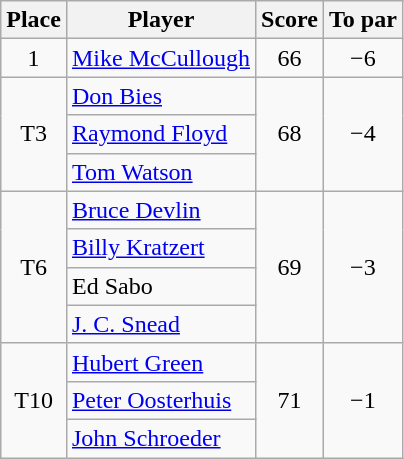<table class="wikitable">
<tr>
<th>Place</th>
<th>Player</th>
<th>Score</th>
<th>To par</th>
</tr>
<tr>
<td align=center>1</td>
<td> <a href='#'>Mike McCullough</a></td>
<td align=center>66</td>
<td align=center>−6</td>
</tr>
<tr>
<td rowspan=3 align=center>T3</td>
<td> <a href='#'>Don Bies</a></td>
<td rowspan=3 align=center>68</td>
<td rowspan=3 align=center>−4</td>
</tr>
<tr>
<td> <a href='#'>Raymond Floyd</a></td>
</tr>
<tr>
<td> <a href='#'>Tom Watson</a></td>
</tr>
<tr>
<td rowspan=4 align=center>T6</td>
<td> <a href='#'>Bruce Devlin</a></td>
<td rowspan=4 align=center>69</td>
<td rowspan=4 align=center>−3</td>
</tr>
<tr>
<td> <a href='#'>Billy Kratzert</a></td>
</tr>
<tr>
<td> Ed Sabo</td>
</tr>
<tr>
<td> <a href='#'>J. C. Snead</a></td>
</tr>
<tr>
<td rowspan=3 align=center>T10</td>
<td> <a href='#'>Hubert Green</a></td>
<td rowspan=3 align=center>71</td>
<td rowspan=3 align=center>−1</td>
</tr>
<tr>
<td> <a href='#'>Peter Oosterhuis</a></td>
</tr>
<tr>
<td> <a href='#'>John Schroeder</a></td>
</tr>
</table>
